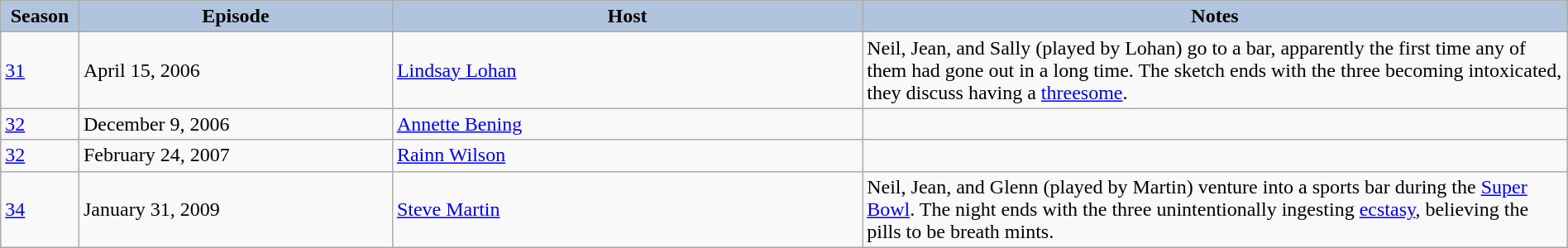<table class="wikitable" style="width:100%">
<tr>
<th style="background:#B0C4DE;" width="5%">Season</th>
<th style="background:#B0C4DE;" width="20%">Episode</th>
<th style="background:#B0C4DE;" width="30%">Host</th>
<th style="background:#B0C4DE;" width="45%">Notes</th>
</tr>
<tr>
<td><a href='#'>31</a></td>
<td>April 15, 2006</td>
<td><a href='#'>Lindsay Lohan</a></td>
<td>Neil, Jean, and Sally (played by Lohan) go to a bar, apparently the first time any of them had gone out in a long time. The sketch ends with the three becoming intoxicated, they discuss having a <a href='#'>threesome</a>.</td>
</tr>
<tr>
<td><a href='#'>32</a></td>
<td>December 9, 2006</td>
<td><a href='#'>Annette Bening</a></td>
<td></td>
</tr>
<tr>
<td><a href='#'>32</a></td>
<td>February 24, 2007</td>
<td><a href='#'>Rainn Wilson</a></td>
<td></td>
</tr>
<tr>
<td><a href='#'>34</a></td>
<td>January 31, 2009</td>
<td><a href='#'>Steve Martin</a></td>
<td>Neil, Jean, and Glenn (played by Martin) venture into a sports bar during the <a href='#'>Super Bowl</a>. The night ends with the three unintentionally ingesting <a href='#'>ecstasy</a>, believing the pills to be breath mints.</td>
</tr>
</table>
